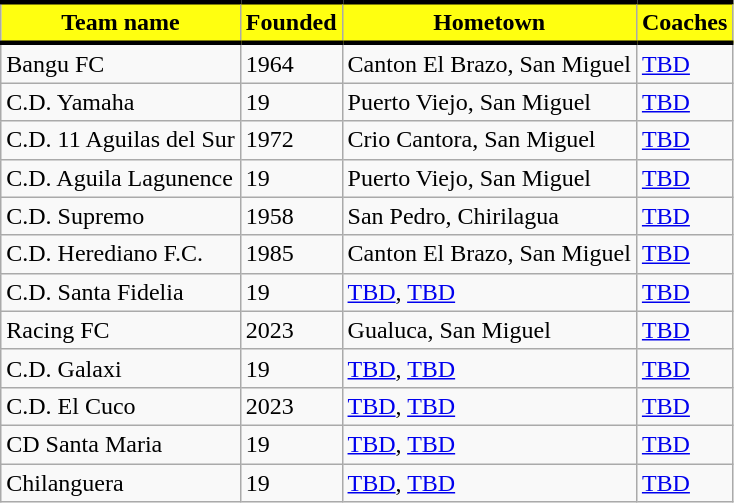<table class="wikitable">
<tr>
<th style="background:#FFFF10; color:black; border-top:black 3px solid; border-bottom:black 3px solid;">Team name</th>
<th style="background:#FFFF10; color:black; border-top:black 3px solid; border-bottom:black 3px solid;">Founded</th>
<th style="background:#FFFF10; color:black; border-top:black 3px solid; border-bottom:black 3px solid;">Hometown</th>
<th style="background:#FFFF10; color:black; border-top:black 3px solid; border-bottom:black 3px solid;">Coaches</th>
</tr>
<tr>
<td>Bangu FC</td>
<td>1964</td>
<td> Canton El Brazo, San Miguel</td>
<td> <a href='#'>TBD</a></td>
</tr>
<tr>
<td>C.D. Yamaha</td>
<td>19</td>
<td> Puerto Viejo, San Miguel</td>
<td> <a href='#'>TBD</a></td>
</tr>
<tr>
<td>C.D. 11 Aguilas del Sur</td>
<td>1972</td>
<td> Crio Cantora, San Miguel</td>
<td> <a href='#'>TBD</a></td>
</tr>
<tr>
<td>C.D. Aguila Lagunence</td>
<td>19</td>
<td> Puerto Viejo, San Miguel</td>
<td> <a href='#'>TBD</a></td>
</tr>
<tr>
<td>C.D. Supremo</td>
<td>1958</td>
<td> San Pedro, Chirilagua</td>
<td> <a href='#'>TBD</a></td>
</tr>
<tr>
<td>C.D. Herediano F.C.</td>
<td>1985</td>
<td> Canton El Brazo, San Miguel</td>
<td> <a href='#'>TBD</a></td>
</tr>
<tr>
<td>C.D. Santa Fidelia</td>
<td>19</td>
<td> <a href='#'>TBD</a>, <a href='#'>TBD</a></td>
<td> <a href='#'>TBD</a></td>
</tr>
<tr>
<td>Racing FC</td>
<td>2023</td>
<td>  Gualuca, San Miguel</td>
<td> <a href='#'>TBD</a></td>
</tr>
<tr>
<td>C.D. Galaxi</td>
<td>19</td>
<td> <a href='#'>TBD</a>, <a href='#'>TBD</a></td>
<td> <a href='#'>TBD</a></td>
</tr>
<tr>
<td>C.D. El Cuco</td>
<td>2023</td>
<td> <a href='#'>TBD</a>, <a href='#'>TBD</a></td>
<td> <a href='#'>TBD</a></td>
</tr>
<tr>
<td>CD Santa Maria</td>
<td>19</td>
<td> <a href='#'>TBD</a>, <a href='#'>TBD</a></td>
<td> <a href='#'>TBD</a></td>
</tr>
<tr>
<td>Chilanguera</td>
<td>19</td>
<td> <a href='#'>TBD</a>, <a href='#'>TBD</a></td>
<td> <a href='#'>TBD</a></td>
</tr>
</table>
